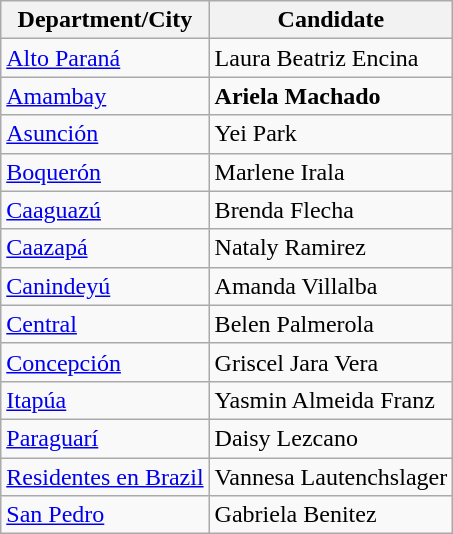<table class="sortable wikitable">
<tr>
<th>Department/City</th>
<th>Candidate</th>
</tr>
<tr>
<td><a href='#'>Alto Paraná</a></td>
<td>Laura Beatriz Encina</td>
</tr>
<tr>
<td> <a href='#'>Amambay</a></td>
<td><strong>Ariela Machado</strong></td>
</tr>
<tr>
<td> <a href='#'>Asunción</a></td>
<td>Yei Park</td>
</tr>
<tr>
<td> <a href='#'>Boquerón</a></td>
<td>Marlene Irala</td>
</tr>
<tr>
<td> <a href='#'>Caaguazú</a></td>
<td>Brenda Flecha</td>
</tr>
<tr>
<td> <a href='#'>Caazapá</a></td>
<td>Nataly Ramirez</td>
</tr>
<tr>
<td> <a href='#'>Canindeyú</a></td>
<td>Amanda Villalba</td>
</tr>
<tr>
<td> <a href='#'>Central</a></td>
<td>Belen Palmerola</td>
</tr>
<tr>
<td> <a href='#'>Concepción</a></td>
<td>Griscel Jara Vera</td>
</tr>
<tr>
<td> <a href='#'>Itapúa</a></td>
<td>Yasmin Almeida Franz</td>
</tr>
<tr>
<td> <a href='#'>Paraguarí</a></td>
<td>Daisy Lezcano</td>
</tr>
<tr>
<td> <a href='#'>Residentes en Brazil</a></td>
<td>Vannesa Lautenchslager</td>
</tr>
<tr>
<td> <a href='#'>San Pedro</a></td>
<td>Gabriela Benitez</td>
</tr>
</table>
